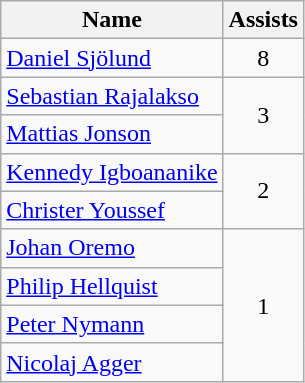<table class="wikitable">
<tr>
<th>Name</th>
<th>Assists</th>
</tr>
<tr>
<td> <a href='#'>Daniel Sjölund</a></td>
<td rowspan="1" align=center>8</td>
</tr>
<tr>
<td> <a href='#'>Sebastian Rajalakso</a></td>
<td rowspan="2" align=center>3</td>
</tr>
<tr>
<td> <a href='#'>Mattias Jonson</a></td>
</tr>
<tr>
<td> <a href='#'>Kennedy Igboananike</a></td>
<td rowspan="2" align=center>2</td>
</tr>
<tr>
<td> <a href='#'>Christer Youssef</a></td>
</tr>
<tr>
<td> <a href='#'>Johan Oremo</a></td>
<td rowspan="4" align=center>1</td>
</tr>
<tr>
<td> <a href='#'>Philip Hellquist</a></td>
</tr>
<tr>
<td> <a href='#'>Peter Nymann</a></td>
</tr>
<tr>
<td> <a href='#'>Nicolaj Agger</a></td>
</tr>
</table>
